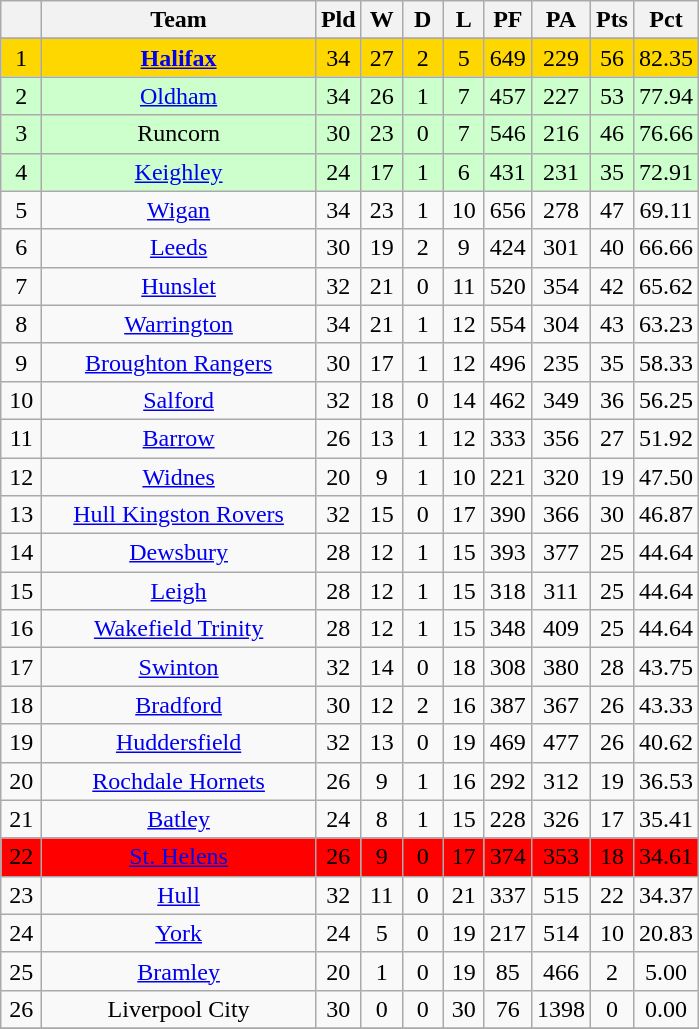<table class="wikitable" style="text-align:center;">
<tr>
<th width=20 abbr="Position"></th>
<th width=175>Team</th>
<th width=20 abbr="Played">Pld</th>
<th width=20 abbr="Won">W</th>
<th width=20 abbr="Drawn">D</th>
<th width=20 abbr="Lost">L</th>
<th width=20 abbr="Points for">PF</th>
<th width=20 abbr="Points against">PA</th>
<th width=20 abbr="Points">Pts</th>
<th width=20 abbr=”Win Percentage”>Pct</th>
</tr>
<tr>
</tr>
<tr align=center style="background:#FFD700;color:">
<td>1</td>
<td><strong><a href='#'>Halifax</a></strong></td>
<td>34</td>
<td>27</td>
<td>2</td>
<td>5</td>
<td>649</td>
<td>229</td>
<td>56</td>
<td>82.35</td>
</tr>
<tr style="background:#ccffcc;">
<td>2</td>
<td><a href='#'>Oldham</a></td>
<td>34</td>
<td>26</td>
<td>1</td>
<td>7</td>
<td>457</td>
<td>227</td>
<td>53</td>
<td>77.94</td>
</tr>
<tr style="background:#ccffcc;">
<td>3</td>
<td>Runcorn</td>
<td>30</td>
<td>23</td>
<td>0</td>
<td>7</td>
<td>546</td>
<td>216</td>
<td>46</td>
<td>76.66</td>
</tr>
<tr style="background:#ccffcc;">
<td>4</td>
<td><a href='#'>Keighley</a></td>
<td>24</td>
<td>17</td>
<td>1</td>
<td>6</td>
<td>431</td>
<td>231</td>
<td>35</td>
<td>72.91</td>
</tr>
<tr align=center style="background:">
<td>5</td>
<td><a href='#'>Wigan</a></td>
<td>34</td>
<td>23</td>
<td>1</td>
<td>10</td>
<td>656</td>
<td>278</td>
<td>47</td>
<td>69.11</td>
</tr>
<tr align=center style="background:">
<td>6</td>
<td><a href='#'>Leeds</a></td>
<td>30</td>
<td>19</td>
<td>2</td>
<td>9</td>
<td>424</td>
<td>301</td>
<td>40</td>
<td>66.66</td>
</tr>
<tr align=center style="background:">
<td>7</td>
<td><a href='#'>Hunslet</a></td>
<td>32</td>
<td>21</td>
<td>0</td>
<td>11</td>
<td>520</td>
<td>354</td>
<td>42</td>
<td>65.62</td>
</tr>
<tr align=center style="background:">
<td>8</td>
<td><a href='#'>Warrington</a></td>
<td>34</td>
<td>21</td>
<td>1</td>
<td>12</td>
<td>554</td>
<td>304</td>
<td>43</td>
<td>63.23</td>
</tr>
<tr align=center style="background:">
<td>9</td>
<td><a href='#'>Broughton Rangers</a></td>
<td>30</td>
<td>17</td>
<td>1</td>
<td>12</td>
<td>496</td>
<td>235</td>
<td>35</td>
<td>58.33</td>
</tr>
<tr align=center style="background:">
<td>10</td>
<td><a href='#'>Salford</a></td>
<td>32</td>
<td>18</td>
<td>0</td>
<td>14</td>
<td>462</td>
<td>349</td>
<td>36</td>
<td>56.25</td>
</tr>
<tr align=center style="background:">
<td>11</td>
<td><a href='#'>Barrow</a></td>
<td>26</td>
<td>13</td>
<td>1</td>
<td>12</td>
<td>333</td>
<td>356</td>
<td>27</td>
<td>51.92</td>
</tr>
<tr align=center style="background:">
<td>12</td>
<td><a href='#'>Widnes</a></td>
<td>20</td>
<td>9</td>
<td>1</td>
<td>10</td>
<td>221</td>
<td>320</td>
<td>19</td>
<td>47.50</td>
</tr>
<tr align=center style="background:">
<td>13</td>
<td><a href='#'>Hull Kingston Rovers</a></td>
<td>32</td>
<td>15</td>
<td>0</td>
<td>17</td>
<td>390</td>
<td>366</td>
<td>30</td>
<td>46.87</td>
</tr>
<tr align=center style="background:">
<td>14</td>
<td><a href='#'>Dewsbury</a></td>
<td>28</td>
<td>12</td>
<td>1</td>
<td>15</td>
<td>393</td>
<td>377</td>
<td>25</td>
<td>44.64</td>
</tr>
<tr align=center style="background:">
<td>15</td>
<td><a href='#'>Leigh</a></td>
<td>28</td>
<td>12</td>
<td>1</td>
<td>15</td>
<td>318</td>
<td>311</td>
<td>25</td>
<td>44.64</td>
</tr>
<tr align=center style="background:">
<td>16</td>
<td><a href='#'>Wakefield Trinity</a></td>
<td>28</td>
<td>12</td>
<td>1</td>
<td>15</td>
<td>348</td>
<td>409</td>
<td>25</td>
<td>44.64</td>
</tr>
<tr align=center style="background:">
<td>17</td>
<td><a href='#'>Swinton</a></td>
<td>32</td>
<td>14</td>
<td>0</td>
<td>18</td>
<td>308</td>
<td>380</td>
<td>28</td>
<td>43.75</td>
</tr>
<tr align=center style="background:">
<td>18</td>
<td><a href='#'>Bradford</a></td>
<td>30</td>
<td>12</td>
<td>2</td>
<td>16</td>
<td>387</td>
<td>367</td>
<td>26</td>
<td>43.33</td>
</tr>
<tr align=center style="background:">
<td>19</td>
<td><a href='#'>Huddersfield</a></td>
<td>32</td>
<td>13</td>
<td>0</td>
<td>19</td>
<td>469</td>
<td>477</td>
<td>26</td>
<td>40.62</td>
</tr>
<tr align=center style="background:">
<td>20</td>
<td><a href='#'>Rochdale Hornets</a></td>
<td>26</td>
<td>9</td>
<td>1</td>
<td>16</td>
<td>292</td>
<td>312</td>
<td>19</td>
<td>36.53</td>
</tr>
<tr align=center style="background:">
<td>21</td>
<td><a href='#'>Batley</a></td>
<td>24</td>
<td>8</td>
<td>1</td>
<td>15</td>
<td>228</td>
<td>326</td>
<td>17</td>
<td>35.41</td>
</tr>
<tr align=center style="background:#FF0000">
<td>22</td>
<td><a href='#'>St. Helens</a></td>
<td>26</td>
<td>9</td>
<td>0</td>
<td>17</td>
<td>374</td>
<td>353</td>
<td>18</td>
<td>34.61</td>
</tr>
<tr align=center style="background:">
<td>23</td>
<td><a href='#'>Hull</a></td>
<td>32</td>
<td>11</td>
<td>0</td>
<td>21</td>
<td>337</td>
<td>515</td>
<td>22</td>
<td>34.37</td>
</tr>
<tr align=center style="background:">
<td>24</td>
<td><a href='#'>York</a></td>
<td>24</td>
<td>5</td>
<td>0</td>
<td>19</td>
<td>217</td>
<td>514</td>
<td>10</td>
<td>20.83</td>
</tr>
<tr align=center style="background:">
<td>25</td>
<td><a href='#'>Bramley</a></td>
<td>20</td>
<td>1</td>
<td>0</td>
<td>19</td>
<td>85</td>
<td>466</td>
<td>2</td>
<td>5.00</td>
</tr>
<tr align=center style="background:">
<td>26</td>
<td>Liverpool City</td>
<td>30</td>
<td>0</td>
<td>0</td>
<td>30</td>
<td>76</td>
<td>1398</td>
<td>0</td>
<td>0.00</td>
</tr>
<tr --->
</tr>
</table>
